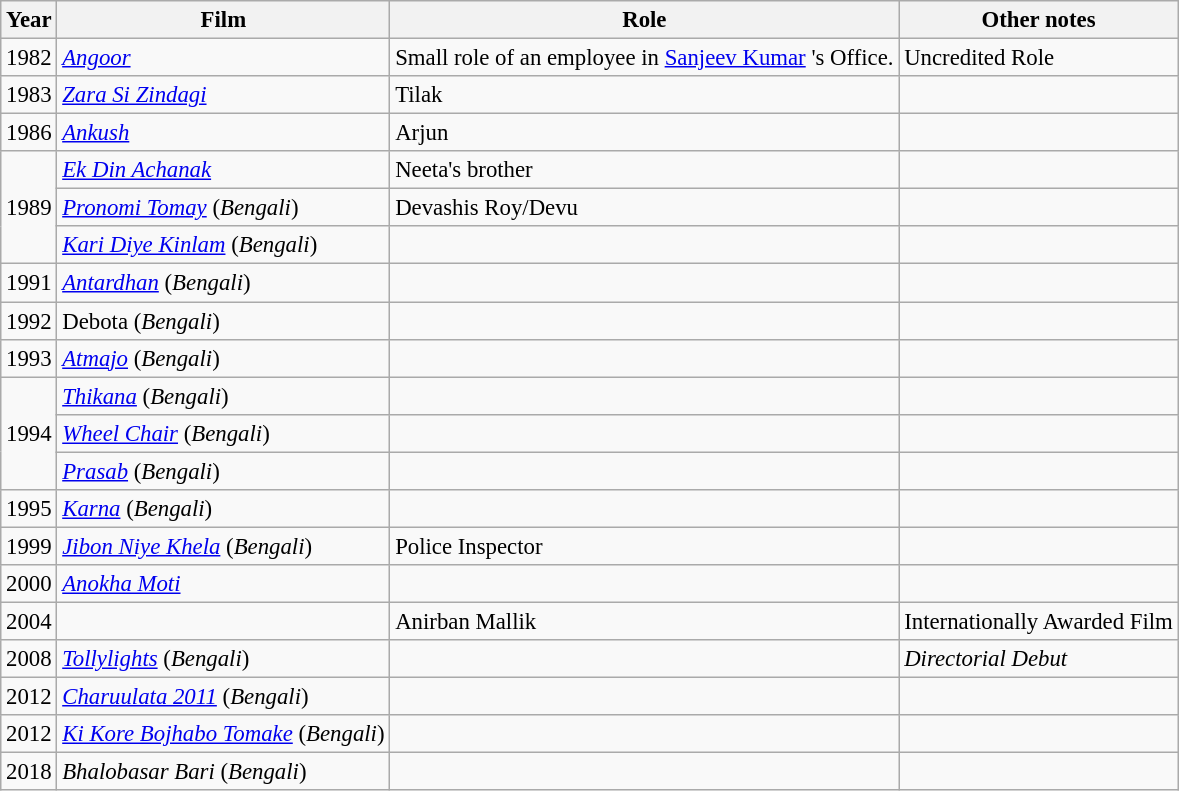<table class="wikitable" style="font-size: 95%;">
<tr>
<th>Year</th>
<th>Film</th>
<th>Role</th>
<th>Other notes</th>
</tr>
<tr>
<td>1982</td>
<td><em><a href='#'>Angoor</a></em></td>
<td>Small role of an employee in <a href='#'>Sanjeev Kumar</a> 's Office.</td>
<td>Uncredited Role</td>
</tr>
<tr>
<td>1983</td>
<td><em><a href='#'>Zara Si Zindagi</a></em></td>
<td>Tilak</td>
<td></td>
</tr>
<tr>
<td>1986</td>
<td><em><a href='#'>Ankush</a></em></td>
<td>Arjun</td>
<td></td>
</tr>
<tr>
<td rowspan= 3>1989</td>
<td><em><a href='#'>Ek Din Achanak</a></em></td>
<td>Neeta's brother</td>
<td></td>
</tr>
<tr>
<td><em><a href='#'>Pronomi Tomay</a></em> (<em>Bengali</em>)</td>
<td>Devashis Roy/Devu</td>
<td></td>
</tr>
<tr>
<td><em><a href='#'>Kari Diye Kinlam</a></em> (<em>Bengali</em>)</td>
<td></td>
<td></td>
</tr>
<tr>
<td>1991</td>
<td><em><a href='#'>Antardhan</a></em> (<em>Bengali</em>)</td>
<td></td>
<td></td>
</tr>
<tr>
<td>1992</td>
<td>Debota (<em>Bengali</em>)</td>
<td></td>
<td></td>
</tr>
<tr>
<td>1993</td>
<td><em><a href='#'>Atmajo</a></em> (<em>Bengali</em>)</td>
<td></td>
<td></td>
</tr>
<tr>
<td rowspan=3>1994</td>
<td><em><a href='#'>Thikana</a></em> (<em>Bengali</em>)</td>
<td></td>
<td></td>
</tr>
<tr>
<td><em><a href='#'>Wheel Chair</a></em> (<em>Bengali</em>)</td>
<td></td>
<td></td>
</tr>
<tr>
<td><em><a href='#'>Prasab</a></em> (<em>Bengali</em>)</td>
<td></td>
<td></td>
</tr>
<tr>
<td>1995</td>
<td><em><a href='#'>Karna</a></em> (<em>Bengali</em>)</td>
<td></td>
<td></td>
</tr>
<tr>
<td>1999</td>
<td><em><a href='#'>Jibon Niye Khela</a></em> (<em>Bengali</em>)</td>
<td>Police Inspector</td>
<td></td>
</tr>
<tr>
<td>2000</td>
<td><em><a href='#'>Anokha Moti</a></em></td>
<td></td>
<td></td>
</tr>
<tr>
<td>2004</td>
<td><em></em></td>
<td>Anirban Mallik</td>
<td>Internationally Awarded Film</td>
</tr>
<tr>
<td>2008</td>
<td><em><a href='#'>Tollylights</a></em> (<em>Bengali</em>)</td>
<td></td>
<td><em>Directorial Debut</em></td>
</tr>
<tr>
<td>2012</td>
<td><em><a href='#'>Charuulata 2011</a></em> (<em>Bengali</em>)</td>
<td></td>
<td></td>
</tr>
<tr>
<td>2012</td>
<td><em><a href='#'>Ki Kore Bojhabo Tomake</a></em> (<em>Bengali</em>)</td>
<td></td>
<td></td>
</tr>
<tr>
<td>2018</td>
<td><em>Bhalobasar Bari</em> (<em>Bengali</em>)</td>
<td></td>
<td></td>
</tr>
</table>
